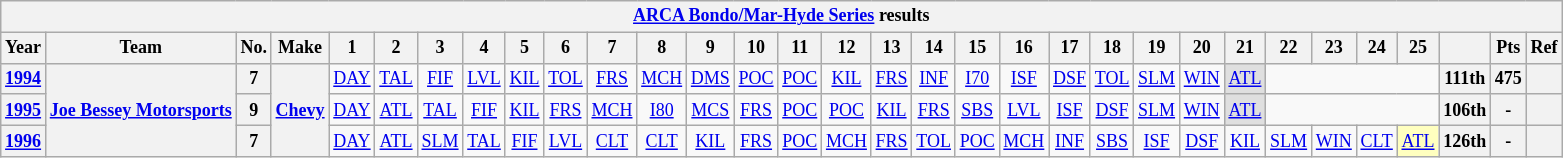<table class="wikitable" style="text-align:center; font-size:75%">
<tr>
<th colspan=45><a href='#'>ARCA Bondo/Mar-Hyde Series</a> results</th>
</tr>
<tr>
<th>Year</th>
<th>Team</th>
<th>No.</th>
<th>Make</th>
<th>1</th>
<th>2</th>
<th>3</th>
<th>4</th>
<th>5</th>
<th>6</th>
<th>7</th>
<th>8</th>
<th>9</th>
<th>10</th>
<th>11</th>
<th>12</th>
<th>13</th>
<th>14</th>
<th>15</th>
<th>16</th>
<th>17</th>
<th>18</th>
<th>19</th>
<th>20</th>
<th>21</th>
<th>22</th>
<th>23</th>
<th>24</th>
<th>25</th>
<th></th>
<th>Pts</th>
<th>Ref</th>
</tr>
<tr>
<th><a href='#'>1994</a></th>
<th rowspan=3 nowrap><a href='#'>Joe Bessey Motorsports</a></th>
<th>7</th>
<th rowspan=3><a href='#'>Chevy</a></th>
<td><a href='#'>DAY</a></td>
<td><a href='#'>TAL</a></td>
<td><a href='#'>FIF</a></td>
<td><a href='#'>LVL</a></td>
<td><a href='#'>KIL</a></td>
<td><a href='#'>TOL</a></td>
<td><a href='#'>FRS</a></td>
<td><a href='#'>MCH</a></td>
<td><a href='#'>DMS</a></td>
<td><a href='#'>POC</a></td>
<td><a href='#'>POC</a></td>
<td><a href='#'>KIL</a></td>
<td><a href='#'>FRS</a></td>
<td><a href='#'>INF</a></td>
<td><a href='#'>I70</a></td>
<td><a href='#'>ISF</a></td>
<td><a href='#'>DSF</a></td>
<td><a href='#'>TOL</a></td>
<td><a href='#'>SLM</a></td>
<td><a href='#'>WIN</a></td>
<td style="background:#DFDFDF;"><a href='#'>ATL</a><br></td>
<td colspan=4></td>
<th>111th</th>
<th>475</th>
<th></th>
</tr>
<tr>
<th><a href='#'>1995</a></th>
<th>9</th>
<td><a href='#'>DAY</a></td>
<td><a href='#'>ATL</a></td>
<td><a href='#'>TAL</a></td>
<td><a href='#'>FIF</a></td>
<td><a href='#'>KIL</a></td>
<td><a href='#'>FRS</a></td>
<td><a href='#'>MCH</a></td>
<td><a href='#'>I80</a></td>
<td><a href='#'>MCS</a></td>
<td><a href='#'>FRS</a></td>
<td><a href='#'>POC</a></td>
<td><a href='#'>POC</a></td>
<td><a href='#'>KIL</a></td>
<td><a href='#'>FRS</a></td>
<td><a href='#'>SBS</a></td>
<td><a href='#'>LVL</a></td>
<td><a href='#'>ISF</a></td>
<td><a href='#'>DSF</a></td>
<td><a href='#'>SLM</a></td>
<td><a href='#'>WIN</a></td>
<td style="background:#DFDFDF;"><a href='#'>ATL</a><br></td>
<td colspan=4></td>
<th>106th</th>
<th>-</th>
<th></th>
</tr>
<tr>
<th><a href='#'>1996</a></th>
<th>7</th>
<td><a href='#'>DAY</a></td>
<td><a href='#'>ATL</a></td>
<td><a href='#'>SLM</a></td>
<td><a href='#'>TAL</a></td>
<td><a href='#'>FIF</a></td>
<td><a href='#'>LVL</a></td>
<td><a href='#'>CLT</a></td>
<td><a href='#'>CLT</a></td>
<td><a href='#'>KIL</a></td>
<td><a href='#'>FRS</a></td>
<td><a href='#'>POC</a></td>
<td><a href='#'>MCH</a></td>
<td><a href='#'>FRS</a></td>
<td><a href='#'>TOL</a></td>
<td><a href='#'>POC</a></td>
<td><a href='#'>MCH</a></td>
<td><a href='#'>INF</a></td>
<td><a href='#'>SBS</a></td>
<td><a href='#'>ISF</a></td>
<td><a href='#'>DSF</a></td>
<td><a href='#'>KIL</a></td>
<td><a href='#'>SLM</a></td>
<td><a href='#'>WIN</a></td>
<td><a href='#'>CLT</a></td>
<td style="background:#FFFFBF;"><a href='#'>ATL</a><br></td>
<th>126th</th>
<th>-</th>
<th></th>
</tr>
</table>
